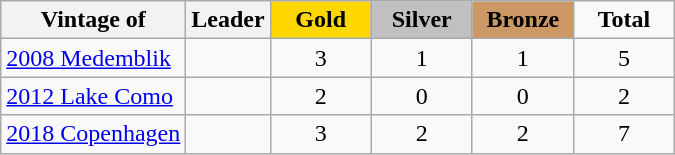<table class="wikitable">
<tr>
<th>Vintage of</th>
<th>Leader</th>
<td style="background:gold; width:60px; text-align:center;"><strong>Gold</strong></td>
<td style="background:silver; width:60px; text-align:center;"><strong>Silver</strong></td>
<td style="background:#c96; width:60px; text-align:center;"><strong>Bronze</strong></td>
<td style="width:60px; text-align:center;"><strong>Total</strong></td>
</tr>
<tr>
<td><a href='#'>2008 Medemblik</a></td>
<td></td>
<td align=center>3</td>
<td align=center>1</td>
<td align=center>1</td>
<td align=center>5</td>
</tr>
<tr>
<td><a href='#'>2012 Lake Como</a></td>
<td></td>
<td align=center>2</td>
<td align=center>0</td>
<td align=center>0</td>
<td align=center>2</td>
</tr>
<tr>
<td><a href='#'>2018 Copenhagen</a></td>
<td></td>
<td align=center>3</td>
<td align=center>2</td>
<td align=center>2</td>
<td align=center>7</td>
</tr>
</table>
